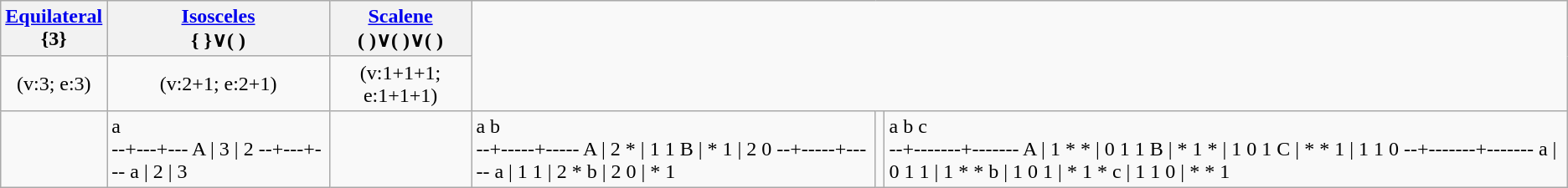<table class=wikitable>
<tr valign=top>
<th><a href='#'>Equilateral</a><br>{3}<br></th>
<th><a href='#'>Isosceles</a><br>{ }∨( )<br></th>
<th><a href='#'>Scalene</a><br>( )∨( )∨( )<br></th>
</tr>
<tr align=center>
<td>(v:3; e:3)</td>
<td>(v:2+1; e:2+1)</td>
<td>(v:1+1+1; e:1+1+1)</td>
</tr>
<tr valign=top>
<td><br><pre></td>
<td A>a<br>--+---+---
A | 3 | 2 
--+---+---
a | 2 | 3 
</pre></td>
<td><br><pre></td>
<td A B>a b<br>--+-----+-----
A | 2 * | 1 1
B | * 1 | 2 0
--+-----+-----
a | 1 1 | 2 * 
b | 2 0 | * 1 
</pre></td>
<td><br><pre></td>
<td A B C>a b c<br>--+-------+-------
A | 1 * * | 0 1 1
B | * 1 * | 1 0 1 
C | * * 1 | 1 1 0 
--+-------+-------
a | 0 1 1 | 1 * * 
b | 1 0 1 | * 1 * 
c | 1 1 0 | * * 1
</pre></td>
</tr>
</table>
